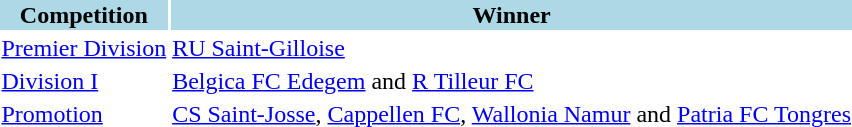<table>
<tr style="background:lightblue;">
<th>Competition</th>
<th>Winner</th>
</tr>
<tr>
<td><a href='#'>Premier Division</a></td>
<td><a href='#'>RU Saint-Gilloise</a></td>
</tr>
<tr>
<td><a href='#'>Division I</a></td>
<td><a href='#'>Belgica FC Edegem</a> and <a href='#'>R Tilleur FC</a></td>
</tr>
<tr>
<td><a href='#'>Promotion</a></td>
<td><a href='#'>CS Saint-Josse</a>, <a href='#'>Cappellen FC</a>, <a href='#'>Wallonia Namur</a> and <a href='#'>Patria FC Tongres</a></td>
</tr>
</table>
